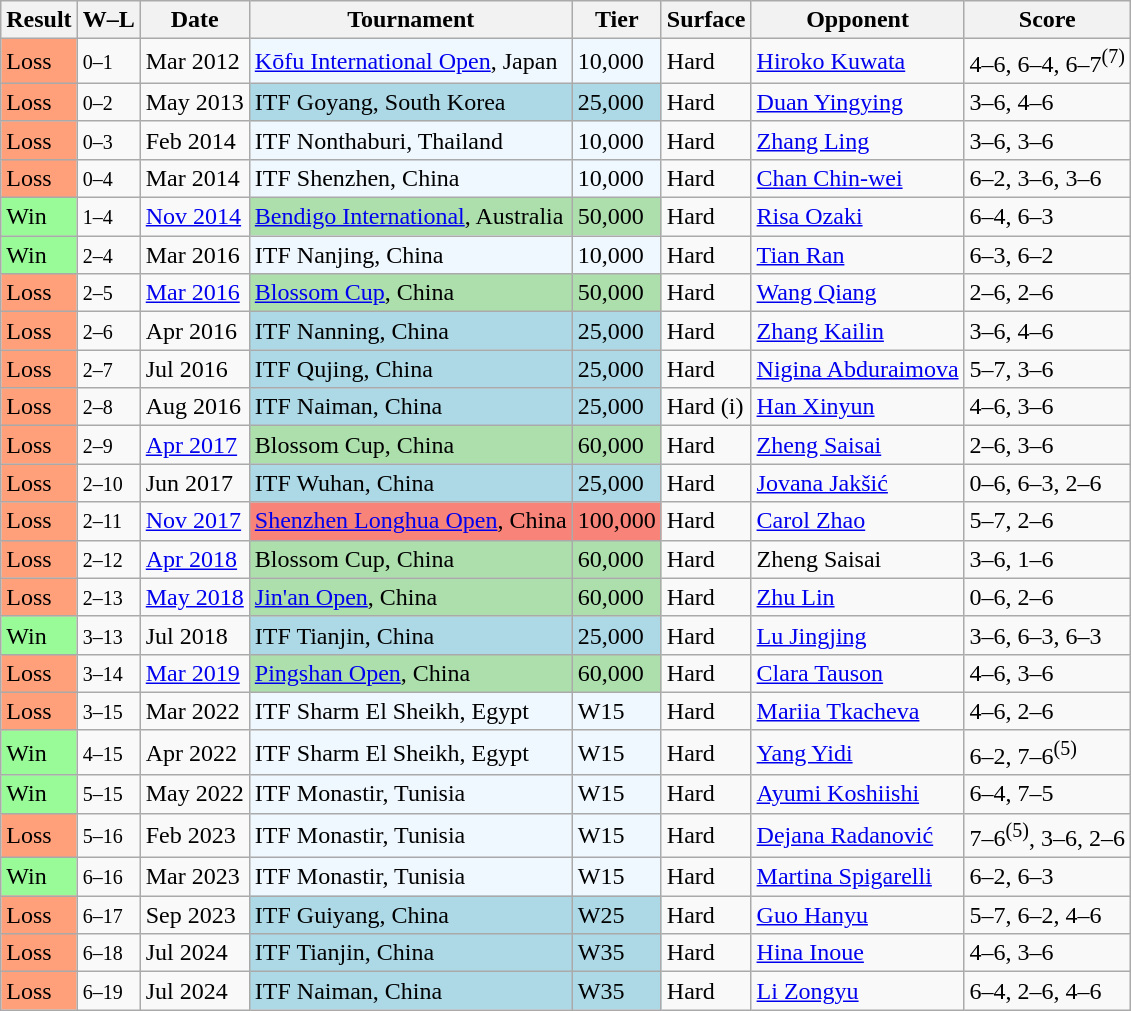<table class="sortable wikitable">
<tr>
<th>Result</th>
<th class="unsortable">W–L</th>
<th>Date</th>
<th>Tournament</th>
<th>Tier</th>
<th>Surface</th>
<th>Opponent</th>
<th class="unsortable">Score</th>
</tr>
<tr>
<td style="background:#ffa07a;">Loss</td>
<td><small>0–1</small></td>
<td>Mar 2012</td>
<td style="background:#f0f8ff;"><a href='#'>Kōfu International Open</a>, Japan</td>
<td style="background:#f0f8ff;">10,000</td>
<td>Hard</td>
<td> <a href='#'>Hiroko Kuwata</a></td>
<td>4–6, 6–4, 6–7<sup>(7)</sup></td>
</tr>
<tr>
<td style="background:#ffa07a;">Loss</td>
<td><small>0–2</small></td>
<td>May 2013</td>
<td style="background:lightblue;">ITF Goyang, South Korea</td>
<td style="background:lightblue;">25,000</td>
<td>Hard</td>
<td> <a href='#'>Duan Yingying</a></td>
<td>3–6, 4–6</td>
</tr>
<tr>
<td style="background:#ffa07a;">Loss</td>
<td><small>0–3</small></td>
<td>Feb 2014</td>
<td style="background:#f0f8ff;">ITF Nonthaburi, Thailand</td>
<td style="background:#f0f8ff;">10,000</td>
<td>Hard</td>
<td> <a href='#'>Zhang Ling</a></td>
<td>3–6, 3–6</td>
</tr>
<tr>
<td style="background:#ffa07a;">Loss</td>
<td><small>0–4</small></td>
<td>Mar 2014</td>
<td style="background:#f0f8ff;">ITF Shenzhen, China</td>
<td style="background:#f0f8ff;">10,000</td>
<td>Hard</td>
<td> <a href='#'>Chan Chin-wei</a></td>
<td>6–2, 3–6, 3–6</td>
</tr>
<tr>
<td style="background:#98fb98;">Win</td>
<td><small>1–4</small></td>
<td><a href='#'>Nov 2014</a></td>
<td style="background:#addfad;"><a href='#'>Bendigo International</a>, Australia</td>
<td style="background:#addfad;">50,000</td>
<td>Hard</td>
<td> <a href='#'>Risa Ozaki</a></td>
<td>6–4, 6–3</td>
</tr>
<tr>
<td style="background:#98fb98;">Win</td>
<td><small>2–4</small></td>
<td>Mar 2016</td>
<td style="background:#f0f8ff;">ITF Nanjing, China</td>
<td style="background:#f0f8ff;">10,000</td>
<td>Hard</td>
<td> <a href='#'>Tian Ran</a></td>
<td>6–3, 6–2</td>
</tr>
<tr>
<td style="background:#ffa07a;">Loss</td>
<td><small>2–5</small></td>
<td><a href='#'>Mar 2016</a></td>
<td style="background:#ADDFAD;"><a href='#'>Blossom Cup</a>, China</td>
<td style="background:#ADDFAD;">50,000</td>
<td>Hard</td>
<td> <a href='#'>Wang Qiang</a></td>
<td>2–6, 2–6</td>
</tr>
<tr>
<td style="background:#ffa07a;">Loss</td>
<td><small>2–6</small></td>
<td>Apr 2016</td>
<td style="background:lightblue;">ITF Nanning, China</td>
<td style="background:lightblue;">25,000</td>
<td>Hard</td>
<td> <a href='#'>Zhang Kailin</a></td>
<td>3–6, 4–6</td>
</tr>
<tr>
<td style="background:#ffa07a;">Loss</td>
<td><small>2–7</small></td>
<td>Jul 2016</td>
<td style="background:lightblue;">ITF Qujing, China</td>
<td style="background:lightblue;">25,000</td>
<td>Hard</td>
<td> <a href='#'>Nigina Abduraimova</a></td>
<td>5–7, 3–6</td>
</tr>
<tr>
<td style="background:#ffa07a;">Loss</td>
<td><small>2–8</small></td>
<td>Aug 2016</td>
<td style="background:lightblue;">ITF Naiman, China</td>
<td style="background:lightblue;">25,000</td>
<td>Hard (i)</td>
<td> <a href='#'>Han Xinyun</a></td>
<td>4–6, 3–6</td>
</tr>
<tr>
<td style="background:#ffa07a;">Loss</td>
<td><small>2–9</small></td>
<td><a href='#'>Apr 2017</a></td>
<td style="background:#ADDFAD;">Blossom Cup, China</td>
<td style="background:#ADDFAD;">60,000</td>
<td>Hard</td>
<td> <a href='#'>Zheng Saisai</a></td>
<td>2–6, 3–6</td>
</tr>
<tr>
<td style="background:#ffa07a;">Loss</td>
<td><small>2–10</small></td>
<td>Jun 2017</td>
<td style="background:lightblue;">ITF Wuhan, China</td>
<td style="background:lightblue;">25,000</td>
<td>Hard</td>
<td> <a href='#'>Jovana Jakšić</a></td>
<td>0–6, 6–3, 2–6</td>
</tr>
<tr>
<td style="background:#ffa07a;">Loss</td>
<td><small>2–11</small></td>
<td><a href='#'>Nov 2017</a></td>
<td style="background:#f88379;"><a href='#'>Shenzhen Longhua Open</a>, China</td>
<td style="background:#f88379;">100,000</td>
<td>Hard</td>
<td> <a href='#'>Carol Zhao</a></td>
<td>5–7, 2–6</td>
</tr>
<tr>
<td style="background:#ffa07a;">Loss</td>
<td><small>2–12</small></td>
<td><a href='#'>Apr 2018</a></td>
<td style="background:#addfad;">Blossom Cup, China</td>
<td style="background:#addfad;">60,000</td>
<td>Hard</td>
<td> Zheng Saisai</td>
<td>3–6, 1–6</td>
</tr>
<tr>
<td style="background:#ffa07a;">Loss</td>
<td><small>2–13</small></td>
<td><a href='#'>May 2018</a></td>
<td style="background:#addfad;"><a href='#'>Jin'an Open</a>, China</td>
<td style="background:#addfad;">60,000</td>
<td>Hard</td>
<td> <a href='#'>Zhu Lin</a></td>
<td>0–6, 2–6</td>
</tr>
<tr>
<td style="background:#98fb98;">Win</td>
<td><small>3–13</small></td>
<td>Jul  2018</td>
<td style="background:lightblue;">ITF Tianjin, China</td>
<td style="background:lightblue;">25,000</td>
<td>Hard</td>
<td> <a href='#'>Lu Jingjing</a></td>
<td>3–6, 6–3, 6–3</td>
</tr>
<tr>
<td style="background:#ffa07a;">Loss</td>
<td><small>3–14</small></td>
<td><a href='#'>Mar 2019</a></td>
<td style="background:#addfad;"><a href='#'>Pingshan Open</a>, China</td>
<td style="background:#addfad;">60,000</td>
<td>Hard</td>
<td> <a href='#'>Clara Tauson</a></td>
<td>4–6, 3–6</td>
</tr>
<tr>
<td style="background:#ffa07a;">Loss</td>
<td><small>3–15</small></td>
<td>Mar 2022</td>
<td style="background:#f0f8ff;">ITF Sharm El Sheikh, Egypt</td>
<td style="background:#f0f8ff;">W15</td>
<td>Hard</td>
<td> <a href='#'>Mariia Tkacheva</a></td>
<td>4–6, 2–6</td>
</tr>
<tr>
<td style="background:#98fb98;">Win</td>
<td><small>4–15</small></td>
<td>Apr 2022</td>
<td style="background:#f0f8ff;">ITF Sharm El Sheikh, Egypt</td>
<td style="background:#f0f8ff;">W15</td>
<td>Hard</td>
<td> <a href='#'>Yang Yidi</a></td>
<td>6–2, 7–6<sup>(5)</sup></td>
</tr>
<tr>
<td style="background:#98fb98;">Win</td>
<td><small>5–15</small></td>
<td>May 2022</td>
<td style="background:#f0f8ff;">ITF Monastir, Tunisia</td>
<td style="background:#f0f8ff;">W15</td>
<td>Hard</td>
<td> <a href='#'>Ayumi Koshiishi</a></td>
<td>6–4, 7–5</td>
</tr>
<tr>
<td style="background:#ffa07a;">Loss</td>
<td><small>5–16</small></td>
<td>Feb 2023</td>
<td style="background:#f0f8ff;">ITF Monastir, Tunisia</td>
<td style="background:#f0f8ff;">W15</td>
<td>Hard</td>
<td> <a href='#'>Dejana Radanović</a></td>
<td>7–6<sup>(5)</sup>, 3–6, 2–6</td>
</tr>
<tr>
<td style="background:#98fb98;">Win</td>
<td><small>6–16</small></td>
<td>Mar 2023</td>
<td style="background:#f0f8ff;">ITF Monastir, Tunisia</td>
<td style="background:#f0f8ff;">W15</td>
<td>Hard</td>
<td> <a href='#'>Martina Spigarelli</a></td>
<td>6–2, 6–3</td>
</tr>
<tr>
<td style="background:#ffa07a;">Loss</td>
<td><small>6–17</small></td>
<td>Sep 2023</td>
<td style="background:lightblue;">ITF Guiyang, China</td>
<td style="background:lightblue;">W25</td>
<td>Hard</td>
<td> <a href='#'>Guo Hanyu</a></td>
<td>5–7, 6–2, 4–6</td>
</tr>
<tr>
<td style="background:#ffa07a;">Loss</td>
<td><small>6–18</small></td>
<td>Jul 2024</td>
<td style="background:lightblue;">ITF Tianjin, China</td>
<td style="background:lightblue;">W35</td>
<td>Hard</td>
<td> <a href='#'>Hina Inoue</a></td>
<td>4–6, 3–6</td>
</tr>
<tr>
<td style="background:#ffa07a;">Loss</td>
<td><small>6–19</small></td>
<td>Jul 2024</td>
<td style="background:lightblue;">ITF Naiman, China</td>
<td style="background:lightblue;">W35</td>
<td>Hard</td>
<td> <a href='#'>Li Zongyu</a></td>
<td>6–4, 2–6, 4–6</td>
</tr>
</table>
